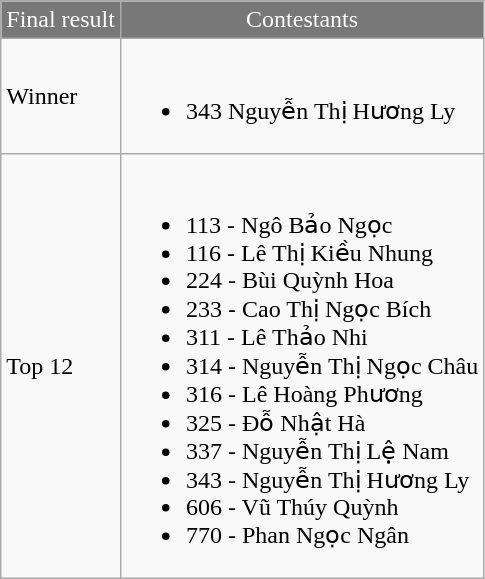<table class="wikitable sortable">
<tr bgcolor="#787878" style="color:#FFFFFF" align="center">
<td>Final result</td>
<td>Contestants</td>
</tr>
<tr>
<td>Winner</td>
<td><br><ul><li>343 Nguyễn Thị Hương Ly</li></ul></td>
</tr>
<tr>
<td>Top 12</td>
<td><br><ul><li>113 - Ngô Bảo Ngọc</li><li>116 - Lê Thị Kiều Nhung</li><li>224 - Bùi Quỳnh Hoa</li><li>233 - Cao Thị Ngọc Bích</li><li>311 - Lê Thảo Nhi</li><li>314 - Nguyễn Thị Ngọc Châu</li><li>316 - Lê Hoàng Phương</li><li>325 - Đỗ Nhật Hà</li><li>337 - Nguyễn Thị Lệ Nam</li><li>343 - Nguyễn Thị Hương Ly</li><li>606 - Vũ Thúy Quỳnh</li><li>770 - Phan Ngọc Ngân</li></ul></td>
</tr>
</table>
